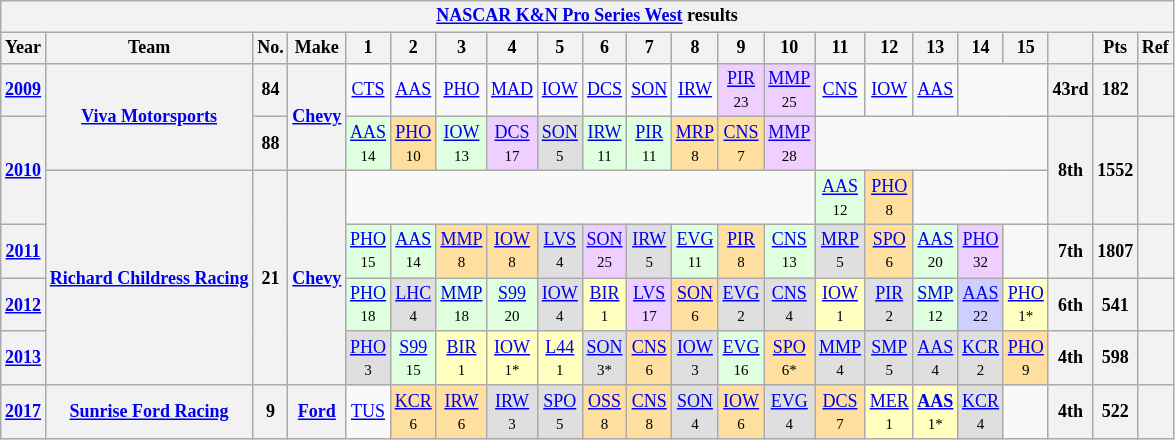<table class="wikitable" style="text-align:center; font-size:75%">
<tr>
<th colspan=22><a href='#'>NASCAR K&N Pro Series West</a> results</th>
</tr>
<tr>
<th>Year</th>
<th>Team</th>
<th>No.</th>
<th>Make</th>
<th>1</th>
<th>2</th>
<th>3</th>
<th>4</th>
<th>5</th>
<th>6</th>
<th>7</th>
<th>8</th>
<th>9</th>
<th>10</th>
<th>11</th>
<th>12</th>
<th>13</th>
<th>14</th>
<th>15</th>
<th></th>
<th>Pts</th>
<th>Ref</th>
</tr>
<tr>
<th><a href='#'>2009</a></th>
<th rowspan=2><a href='#'>Viva Motorsports</a></th>
<th>84</th>
<th rowspan=2><a href='#'>Chevy</a></th>
<td><a href='#'>CTS</a></td>
<td><a href='#'>AAS</a></td>
<td><a href='#'>PHO</a></td>
<td><a href='#'>MAD</a></td>
<td><a href='#'>IOW</a></td>
<td><a href='#'>DCS</a></td>
<td><a href='#'>SON</a></td>
<td><a href='#'>IRW</a></td>
<td style="background:#EFCFFF;"><a href='#'>PIR</a><br><small>23</small></td>
<td style="background:#EFCFFF;"><a href='#'>MMP</a><br><small>25</small></td>
<td><a href='#'>CNS</a></td>
<td><a href='#'>IOW</a></td>
<td><a href='#'>AAS</a></td>
<td colspan=2></td>
<th>43rd</th>
<th>182</th>
<th></th>
</tr>
<tr>
<th rowspan=2><a href='#'>2010</a></th>
<th>88</th>
<td style="background:#DFFFDF;"><a href='#'>AAS</a><br><small>14</small></td>
<td style="background:#FFDF9F;"><a href='#'>PHO</a><br><small>10</small></td>
<td style="background:#DFFFDF;"><a href='#'>IOW</a><br><small>13</small></td>
<td style="background:#EFCFFF;"><a href='#'>DCS</a><br><small>17</small></td>
<td style="background:#DFDFDF;"><a href='#'>SON</a><br><small>5</small></td>
<td style="background:#DFFFDF;"><a href='#'>IRW</a><br><small>11</small></td>
<td style="background:#DFFFDF;"><a href='#'>PIR</a><br><small>11</small></td>
<td style="background:#FFDF9F;"><a href='#'>MRP</a><br><small>8</small></td>
<td style="background:#FFDF9F;"><a href='#'>CNS</a><br><small>7</small></td>
<td style="background:#EFCFFF;"><a href='#'>MMP</a><br><small>28</small></td>
<td colspan=5></td>
<th rowspan=2>8th</th>
<th rowspan=2>1552</th>
<th rowspan=2></th>
</tr>
<tr>
<th rowspan=4><a href='#'>Richard Childress Racing</a></th>
<th rowspan=4>21</th>
<th rowspan=4><a href='#'>Chevy</a></th>
<td colspan=10></td>
<td style="background:#DFFFDF;"><a href='#'>AAS</a><br><small>12</small></td>
<td style="background:#FFDF9F;"><a href='#'>PHO</a><br><small>8</small></td>
<td colspan=3></td>
</tr>
<tr>
<th><a href='#'>2011</a></th>
<td style="background:#DFFFDF;"><a href='#'>PHO</a><br><small>15</small></td>
<td style="background:#DFFFDF;"><a href='#'>AAS</a><br><small>14</small></td>
<td style="background:#FFDF9F;"><a href='#'>MMP</a><br><small>8</small></td>
<td style="background:#FFDF9F;"><a href='#'>IOW</a><br><small>8</small></td>
<td style="background:#DFDFDF;"><a href='#'>LVS</a><br><small>4</small></td>
<td style="background:#EFCFFF;"><a href='#'>SON</a><br><small>25</small></td>
<td style="background:#DFDFDF;"><a href='#'>IRW</a><br><small>5</small></td>
<td style="background:#DFFFDF;"><a href='#'>EVG</a><br><small>11</small></td>
<td style="background:#FFDF9F;"><a href='#'>PIR</a><br><small>8</small></td>
<td style="background:#DFFFDF;"><a href='#'>CNS</a><br><small>13</small></td>
<td style="background:#DFDFDF;"><a href='#'>MRP</a><br><small>5</small></td>
<td style="background:#FFDF9F;"><a href='#'>SPO</a><br><small>6</small></td>
<td style="background:#DFFFDF;"><a href='#'>AAS</a><br><small>20</small></td>
<td style="background:#EFCFFF;"><a href='#'>PHO</a><br><small>32</small></td>
<td></td>
<th>7th</th>
<th>1807</th>
<th></th>
</tr>
<tr>
<th><a href='#'>2012</a></th>
<td style="background:#DFFFDF;"><a href='#'>PHO</a><br><small>18</small></td>
<td style="background:#DFDFDF;"><a href='#'>LHC</a><br><small>4</small></td>
<td style="background:#DFFFDF;"><a href='#'>MMP</a><br><small>18</small></td>
<td style="background:#DFFFDF;"><a href='#'>S99</a><br><small>20</small></td>
<td style="background:#DFDFDF;"><a href='#'>IOW</a><br><small>4</small></td>
<td style="background:#FFFFBF;"><a href='#'>BIR</a><br><small>1</small></td>
<td style="background:#EFCFFF;"><a href='#'>LVS</a><br><small>17</small></td>
<td style="background:#FFDF9F;"><a href='#'>SON</a><br><small>6</small></td>
<td style="background:#DFDFDF;"><a href='#'>EVG</a><br><small>2</small></td>
<td style="background:#DFDFDF;"><a href='#'>CNS</a><br><small>4</small></td>
<td style="background:#FFFFBF;"><a href='#'>IOW</a><br><small>1</small></td>
<td style="background:#DFDFDF;"><a href='#'>PIR</a><br><small>2</small></td>
<td style="background:#DFFFDF;"><a href='#'>SMP</a><br><small>12</small></td>
<td style="background:#CFCFFF;"><a href='#'>AAS</a><br><small>22</small></td>
<td style="background:#FFFFBF;"><a href='#'>PHO</a><br><small>1*</small></td>
<th>6th</th>
<th>541</th>
<th></th>
</tr>
<tr>
<th><a href='#'>2013</a></th>
<td style="background:#DFDFDF;"><a href='#'>PHO</a><br><small>3</small></td>
<td style="background:#DFFFDF;"><a href='#'>S99</a><br><small>15</small></td>
<td style="background:#FFFFBF;"><a href='#'>BIR</a><br><small>1</small></td>
<td style="background:#FFFFBF;"><a href='#'>IOW</a><br><small>1*</small></td>
<td style="background:#FFFFBF;"><a href='#'>L44</a><br><small>1</small></td>
<td style="background:#DFDFDF;"><a href='#'>SON</a><br><small>3*</small></td>
<td style="background:#FFDF9F;"><a href='#'>CNS</a><br><small>6</small></td>
<td style="background:#DFDFDF;"><a href='#'>IOW</a><br><small>3</small></td>
<td style="background:#DFFFDF;"><a href='#'>EVG</a><br><small>16</small></td>
<td style="background:#FFDF9F;"><a href='#'>SPO</a><br><small>6*</small></td>
<td style="background:#DFDFDF;"><a href='#'>MMP</a><br><small>4</small></td>
<td style="background:#DFDFDF;"><a href='#'>SMP</a><br><small>5</small></td>
<td style="background:#DFDFDF;"><a href='#'>AAS</a><br><small>4</small></td>
<td style="background:#DFDFDF;"><a href='#'>KCR</a><br><small>2</small></td>
<td style="background:#FFDF9F;"><a href='#'>PHO</a><br><small>9</small></td>
<th>4th</th>
<th>598</th>
<th></th>
</tr>
<tr>
<th><a href='#'>2017</a></th>
<th><a href='#'>Sunrise Ford Racing</a></th>
<th>9</th>
<th><a href='#'>Ford</a></th>
<td><a href='#'>TUS</a></td>
<td style="background:#FFDF9F;"><a href='#'>KCR</a><br><small>6</small></td>
<td style="background:#FFDF9F;"><a href='#'>IRW</a><br><small>6</small></td>
<td style="background:#DFDFDF;"><a href='#'>IRW</a><br><small>3</small></td>
<td style="background:#DFDFDF;"><a href='#'>SPO</a><br><small>5</small></td>
<td style="background:#FFDF9F;"><a href='#'>OSS</a><br><small>8</small></td>
<td style="background:#FFDF9F;"><a href='#'>CNS</a><br><small>8</small></td>
<td style="background:#DFDFDF;"><a href='#'>SON</a><br><small>4</small></td>
<td style="background:#FFDF9F;"><a href='#'>IOW</a><br><small>6</small></td>
<td style="background:#DFDFDF;"><a href='#'>EVG</a><br><small>4</small></td>
<td style="background:#FFDF9F;"><a href='#'>DCS</a><br><small>7</small></td>
<td style="background:#FFFFBF;"><a href='#'>MER</a><br><small>1</small></td>
<td style="background:#FFFFBF;"><strong><a href='#'>AAS</a></strong><br><small>1*</small></td>
<td style="background:#DFDFDF;"><a href='#'>KCR</a><br><small>4</small></td>
<td></td>
<th>4th</th>
<th>522</th>
<th></th>
</tr>
</table>
